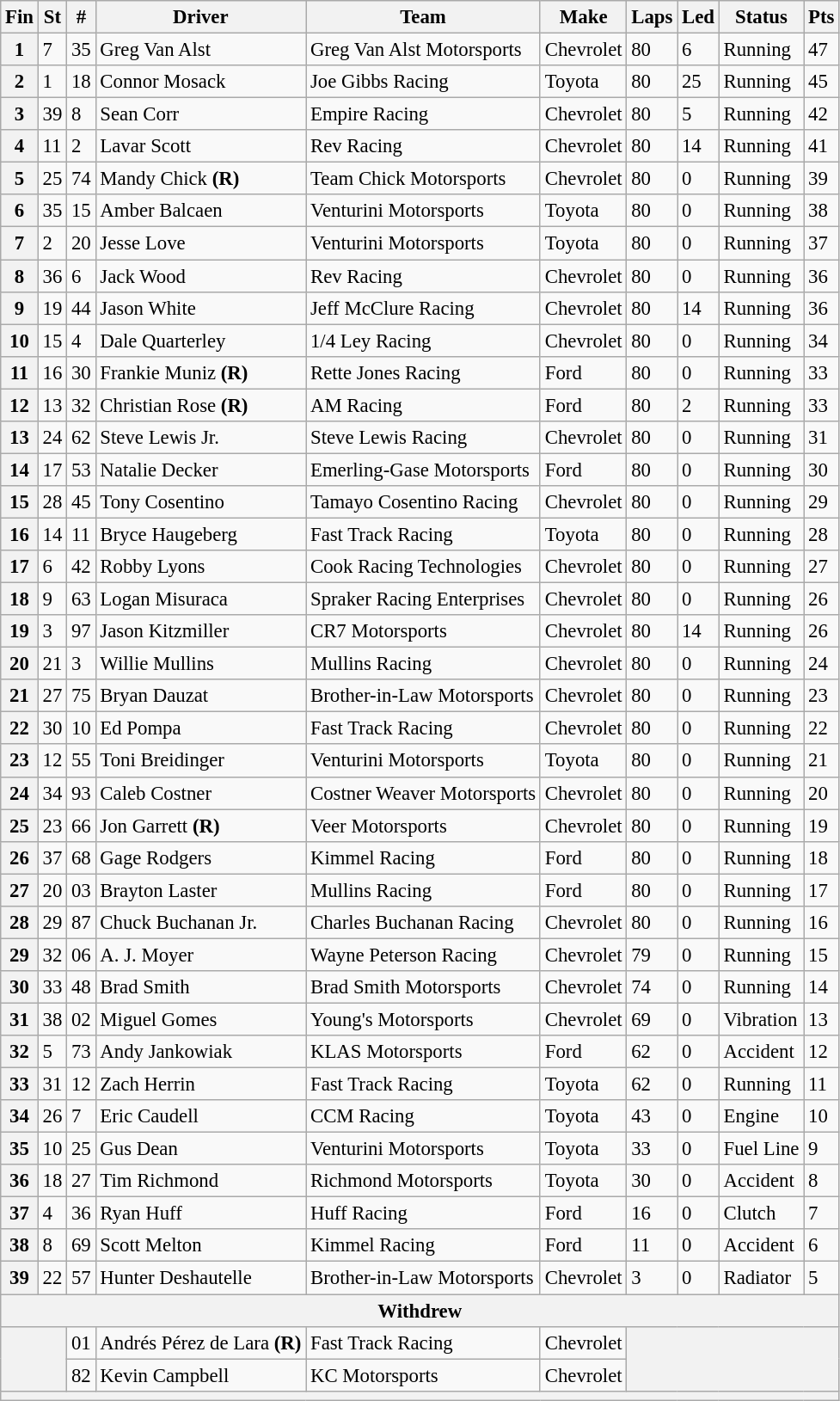<table class="wikitable" style="font-size:95%">
<tr>
<th>Fin</th>
<th>St</th>
<th>#</th>
<th>Driver</th>
<th>Team</th>
<th>Make</th>
<th>Laps</th>
<th>Led</th>
<th>Status</th>
<th>Pts</th>
</tr>
<tr>
<th>1</th>
<td>7</td>
<td>35</td>
<td>Greg Van Alst</td>
<td>Greg Van Alst Motorsports</td>
<td>Chevrolet</td>
<td>80</td>
<td>6</td>
<td>Running</td>
<td>47</td>
</tr>
<tr>
<th>2</th>
<td>1</td>
<td>18</td>
<td>Connor Mosack</td>
<td>Joe Gibbs Racing</td>
<td>Toyota</td>
<td>80</td>
<td>25</td>
<td>Running</td>
<td>45</td>
</tr>
<tr>
<th>3</th>
<td>39</td>
<td>8</td>
<td>Sean Corr</td>
<td>Empire Racing</td>
<td>Chevrolet</td>
<td>80</td>
<td>5</td>
<td>Running</td>
<td>42</td>
</tr>
<tr>
<th>4</th>
<td>11</td>
<td>2</td>
<td>Lavar Scott</td>
<td>Rev Racing</td>
<td>Chevrolet</td>
<td>80</td>
<td>14</td>
<td>Running</td>
<td>41</td>
</tr>
<tr>
<th>5</th>
<td>25</td>
<td>74</td>
<td>Mandy Chick <strong>(R)</strong></td>
<td>Team Chick Motorsports</td>
<td>Chevrolet</td>
<td>80</td>
<td>0</td>
<td>Running</td>
<td>39</td>
</tr>
<tr>
<th>6</th>
<td>35</td>
<td>15</td>
<td>Amber Balcaen</td>
<td>Venturini Motorsports</td>
<td>Toyota</td>
<td>80</td>
<td>0</td>
<td>Running</td>
<td>38</td>
</tr>
<tr>
<th>7</th>
<td>2</td>
<td>20</td>
<td>Jesse Love</td>
<td>Venturini Motorsports</td>
<td>Toyota</td>
<td>80</td>
<td>0</td>
<td>Running</td>
<td>37</td>
</tr>
<tr>
<th>8</th>
<td>36</td>
<td>6</td>
<td>Jack Wood</td>
<td>Rev Racing</td>
<td>Chevrolet</td>
<td>80</td>
<td>0</td>
<td>Running</td>
<td>36</td>
</tr>
<tr>
<th>9</th>
<td>19</td>
<td>44</td>
<td>Jason White</td>
<td>Jeff McClure Racing</td>
<td>Chevrolet</td>
<td>80</td>
<td>14</td>
<td>Running</td>
<td>36</td>
</tr>
<tr>
<th>10</th>
<td>15</td>
<td>4</td>
<td>Dale Quarterley</td>
<td>1/4 Ley Racing</td>
<td>Chevrolet</td>
<td>80</td>
<td>0</td>
<td>Running</td>
<td>34</td>
</tr>
<tr>
<th>11</th>
<td>16</td>
<td>30</td>
<td>Frankie Muniz <strong>(R)</strong></td>
<td>Rette Jones Racing</td>
<td>Ford</td>
<td>80</td>
<td>0</td>
<td>Running</td>
<td>33</td>
</tr>
<tr>
<th>12</th>
<td>13</td>
<td>32</td>
<td>Christian Rose <strong>(R)</strong></td>
<td>AM Racing</td>
<td>Ford</td>
<td>80</td>
<td>2</td>
<td>Running</td>
<td>33</td>
</tr>
<tr>
<th>13</th>
<td>24</td>
<td>62</td>
<td>Steve Lewis Jr.</td>
<td>Steve Lewis Racing</td>
<td>Chevrolet</td>
<td>80</td>
<td>0</td>
<td>Running</td>
<td>31</td>
</tr>
<tr>
<th>14</th>
<td>17</td>
<td>53</td>
<td>Natalie Decker</td>
<td>Emerling-Gase Motorsports</td>
<td>Ford</td>
<td>80</td>
<td>0</td>
<td>Running</td>
<td>30</td>
</tr>
<tr>
<th>15</th>
<td>28</td>
<td>45</td>
<td>Tony Cosentino</td>
<td>Tamayo Cosentino Racing</td>
<td>Chevrolet</td>
<td>80</td>
<td>0</td>
<td>Running</td>
<td>29</td>
</tr>
<tr>
<th>16</th>
<td>14</td>
<td>11</td>
<td>Bryce Haugeberg</td>
<td>Fast Track Racing</td>
<td>Toyota</td>
<td>80</td>
<td>0</td>
<td>Running</td>
<td>28</td>
</tr>
<tr>
<th>17</th>
<td>6</td>
<td>42</td>
<td>Robby Lyons</td>
<td>Cook Racing Technologies</td>
<td>Chevrolet</td>
<td>80</td>
<td>0</td>
<td>Running</td>
<td>27</td>
</tr>
<tr>
<th>18</th>
<td>9</td>
<td>63</td>
<td>Logan Misuraca</td>
<td>Spraker Racing Enterprises</td>
<td>Chevrolet</td>
<td>80</td>
<td>0</td>
<td>Running</td>
<td>26</td>
</tr>
<tr>
<th>19</th>
<td>3</td>
<td>97</td>
<td>Jason Kitzmiller</td>
<td>CR7 Motorsports</td>
<td>Chevrolet</td>
<td>80</td>
<td>14</td>
<td>Running</td>
<td>26</td>
</tr>
<tr>
<th>20</th>
<td>21</td>
<td>3</td>
<td>Willie Mullins</td>
<td>Mullins Racing</td>
<td>Chevrolet</td>
<td>80</td>
<td>0</td>
<td>Running</td>
<td>24</td>
</tr>
<tr>
<th>21</th>
<td>27</td>
<td>75</td>
<td>Bryan Dauzat</td>
<td>Brother-in-Law Motorsports</td>
<td>Chevrolet</td>
<td>80</td>
<td>0</td>
<td>Running</td>
<td>23</td>
</tr>
<tr>
<th>22</th>
<td>30</td>
<td>10</td>
<td>Ed Pompa</td>
<td>Fast Track Racing</td>
<td>Chevrolet</td>
<td>80</td>
<td>0</td>
<td>Running</td>
<td>22</td>
</tr>
<tr>
<th>23</th>
<td>12</td>
<td>55</td>
<td>Toni Breidinger</td>
<td>Venturini Motorsports</td>
<td>Toyota</td>
<td>80</td>
<td>0</td>
<td>Running</td>
<td>21</td>
</tr>
<tr>
<th>24</th>
<td>34</td>
<td>93</td>
<td>Caleb Costner</td>
<td>Costner Weaver Motorsports</td>
<td>Chevrolet</td>
<td>80</td>
<td>0</td>
<td>Running</td>
<td>20</td>
</tr>
<tr>
<th>25</th>
<td>23</td>
<td>66</td>
<td>Jon Garrett <strong>(R)</strong></td>
<td>Veer Motorsports</td>
<td>Chevrolet</td>
<td>80</td>
<td>0</td>
<td>Running</td>
<td>19</td>
</tr>
<tr>
<th>26</th>
<td>37</td>
<td>68</td>
<td>Gage Rodgers</td>
<td>Kimmel Racing</td>
<td>Ford</td>
<td>80</td>
<td>0</td>
<td>Running</td>
<td>18</td>
</tr>
<tr>
<th>27</th>
<td>20</td>
<td>03</td>
<td>Brayton Laster</td>
<td>Mullins Racing</td>
<td>Ford</td>
<td>80</td>
<td>0</td>
<td>Running</td>
<td>17</td>
</tr>
<tr>
<th>28</th>
<td>29</td>
<td>87</td>
<td>Chuck Buchanan Jr.</td>
<td>Charles Buchanan Racing</td>
<td>Chevrolet</td>
<td>80</td>
<td>0</td>
<td>Running</td>
<td>16</td>
</tr>
<tr>
<th>29</th>
<td>32</td>
<td>06</td>
<td>A. J. Moyer</td>
<td>Wayne Peterson Racing</td>
<td>Chevrolet</td>
<td>79</td>
<td>0</td>
<td>Running</td>
<td>15</td>
</tr>
<tr>
<th>30</th>
<td>33</td>
<td>48</td>
<td>Brad Smith</td>
<td>Brad Smith Motorsports</td>
<td>Chevrolet</td>
<td>74</td>
<td>0</td>
<td>Running</td>
<td>14</td>
</tr>
<tr>
<th>31</th>
<td>38</td>
<td>02</td>
<td>Miguel Gomes</td>
<td>Young's Motorsports</td>
<td>Chevrolet</td>
<td>69</td>
<td>0</td>
<td>Vibration</td>
<td>13</td>
</tr>
<tr>
<th>32</th>
<td>5</td>
<td>73</td>
<td>Andy Jankowiak</td>
<td>KLAS Motorsports</td>
<td>Ford</td>
<td>62</td>
<td>0</td>
<td>Accident</td>
<td>12</td>
</tr>
<tr>
<th>33</th>
<td>31</td>
<td>12</td>
<td>Zach Herrin</td>
<td>Fast Track Racing</td>
<td>Toyota</td>
<td>62</td>
<td>0</td>
<td>Running</td>
<td>11</td>
</tr>
<tr>
<th>34</th>
<td>26</td>
<td>7</td>
<td>Eric Caudell</td>
<td>CCM Racing</td>
<td>Toyota</td>
<td>43</td>
<td>0</td>
<td>Engine</td>
<td>10</td>
</tr>
<tr>
<th>35</th>
<td>10</td>
<td>25</td>
<td>Gus Dean</td>
<td>Venturini Motorsports</td>
<td>Toyota</td>
<td>33</td>
<td>0</td>
<td>Fuel Line</td>
<td>9</td>
</tr>
<tr>
<th>36</th>
<td>18</td>
<td>27</td>
<td>Tim Richmond</td>
<td>Richmond Motorsports</td>
<td>Toyota</td>
<td>30</td>
<td>0</td>
<td>Accident</td>
<td>8</td>
</tr>
<tr>
<th>37</th>
<td>4</td>
<td>36</td>
<td>Ryan Huff</td>
<td>Huff Racing</td>
<td>Ford</td>
<td>16</td>
<td>0</td>
<td>Clutch</td>
<td>7</td>
</tr>
<tr>
<th>38</th>
<td>8</td>
<td>69</td>
<td>Scott Melton</td>
<td>Kimmel Racing</td>
<td>Ford</td>
<td>11</td>
<td>0</td>
<td>Accident</td>
<td>6</td>
</tr>
<tr>
<th>39</th>
<td>22</td>
<td>57</td>
<td>Hunter Deshautelle</td>
<td>Brother-in-Law Motorsports</td>
<td>Chevrolet</td>
<td>3</td>
<td>0</td>
<td>Radiator</td>
<td>5</td>
</tr>
<tr>
<th colspan="10">Withdrew</th>
</tr>
<tr>
<th colspan="2" rowspan="2"></th>
<td>01</td>
<td>Andrés Pérez de Lara <strong>(R)</strong></td>
<td>Fast Track Racing</td>
<td>Chevrolet</td>
<th colspan="4" rowspan="2"></th>
</tr>
<tr>
<td>82</td>
<td>Kevin Campbell</td>
<td>KC Motorsports</td>
<td>Chevrolet</td>
</tr>
<tr>
<th colspan="10"></th>
</tr>
</table>
